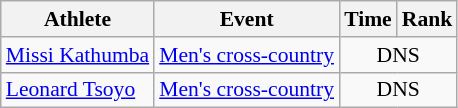<table class="wikitable" style="font-size:90%">
<tr>
<th>Athlete</th>
<th>Event</th>
<th>Time</th>
<th>Rank</th>
</tr>
<tr align=center>
<td align=left><a href='#'>Missi Kathumba</a></td>
<td align=left><a href='#'>Men's cross-country</a></td>
<td colspan=2>DNS</td>
</tr>
<tr align=center>
<td align=left><a href='#'>Leonard Tsoyo</a></td>
<td align=left><a href='#'>Men's cross-country</a></td>
<td colspan=2>DNS</td>
</tr>
</table>
